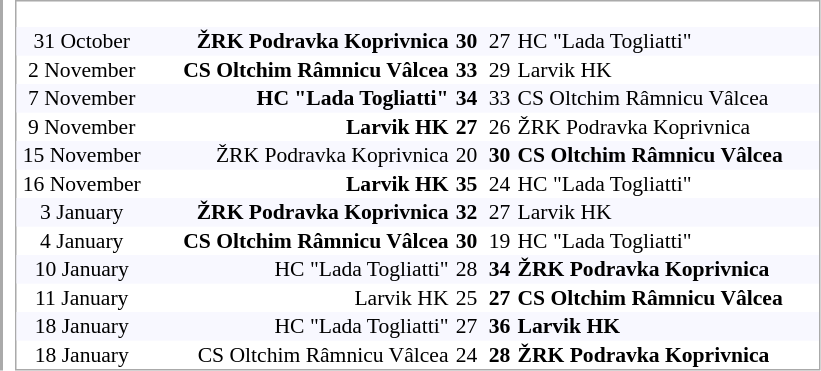<table border="0" cellpadding="0" cellspacing="8" style="border:0px solid #AAAAAA;font-size:90%">
<tr>
<td valign="top" style="border:1px solid #AAAAAA"><br></td>
<td valign="top" style="border:1px solid #AAAAAA"><br><table border="0" cellspacing="0" cellpadding="1">
<tr align="center" bgcolor="#F8F8FF">
<td width="85">31 October</td>
<td width="200" align=right><strong>ŽRK Podravka Koprivnica</strong> </td>
<td width="20"><strong>30</strong></td>
<td width="20">27</td>
<td width="200" align="left"> HC "Lada Togliatti"</td>
</tr>
<tr align="center">
<td width="85">2 November</td>
<td width="200" align=right><strong>CS Oltchim Râmnicu Vâlcea</strong> </td>
<td width="20"><strong>33</strong></td>
<td width="20">29</td>
<td width="200" align="left"> Larvik HK</td>
</tr>
<tr align="center" bgcolor="#F8F8FF">
<td width="85">7 November</td>
<td width="200" align=right><strong>HC "Lada Togliatti"</strong> </td>
<td width="20"><strong>34</strong></td>
<td width="20">33</td>
<td width="200" align="left"> CS Oltchim Râmnicu Vâlcea</td>
</tr>
<tr align="center">
<td width="85">9 November</td>
<td width="200" align=right><strong>Larvik HK</strong> </td>
<td width="20"><strong>27</strong></td>
<td width="20">26</td>
<td width="200" align="left"> ŽRK Podravka Koprivnica</td>
</tr>
<tr align="center" bgcolor="#F8F8FF">
<td width="85">15 November</td>
<td width="200" align=right>ŽRK Podravka Koprivnica </td>
<td width="20">20</td>
<td width="20"><strong>30</strong></td>
<td width="200" align="left"> <strong>CS Oltchim Râmnicu Vâlcea</strong></td>
</tr>
<tr align="center">
<td width="85">16 November</td>
<td width="200" align=right><strong>Larvik HK</strong> </td>
<td width="20"><strong>35</strong></td>
<td width="20">24</td>
<td width="200" align="left"> HC "Lada Togliatti"</td>
</tr>
<tr align="center" bgcolor="#F8F8FF">
<td width="85">3 January</td>
<td width="200" align=right><strong>ŽRK Podravka Koprivnica</strong> </td>
<td width="20"><strong>32</strong></td>
<td width="20">27</td>
<td width="200" align="left"> Larvik HK</td>
</tr>
<tr align="center">
<td width="85">4 January</td>
<td width="200" align=right><strong>CS Oltchim Râmnicu Vâlcea</strong> </td>
<td width="20"><strong>30</strong></td>
<td width="20">19</td>
<td width="200" align="left"> HC "Lada Togliatti"</td>
</tr>
<tr align="center" bgcolor="#F8F8FF">
<td width="85">10 January</td>
<td width="200" align=right>HC "Lada Togliatti" </td>
<td width="20">28</td>
<td width="20"><strong>34</strong></td>
<td width="200" align="left"> <strong>ŽRK Podravka Koprivnica</strong></td>
</tr>
<tr align="center">
<td width="85">11 January</td>
<td width="200" align=right>Larvik HK </td>
<td width="20">25</td>
<td width="20"><strong>27</strong></td>
<td width="200" align="left"> <strong>CS Oltchim Râmnicu Vâlcea</strong></td>
</tr>
<tr align="center" bgcolor="#F8F8FF">
<td width="85">18 January</td>
<td width="200" align=right>HC "Lada Togliatti" </td>
<td width="20">27</td>
<td width="20"><strong>36</strong></td>
<td width="200" align="left"> <strong>Larvik HK</strong></td>
</tr>
<tr align="center">
<td width="85">18 January</td>
<td width="200" align=right>CS Oltchim Râmnicu Vâlcea </td>
<td width="20">24</td>
<td width="20"><strong>28</strong></td>
<td width="200" align="left"> <strong>ŽRK Podravka Koprivnica</strong></td>
</tr>
</table>
</td>
</tr>
</table>
